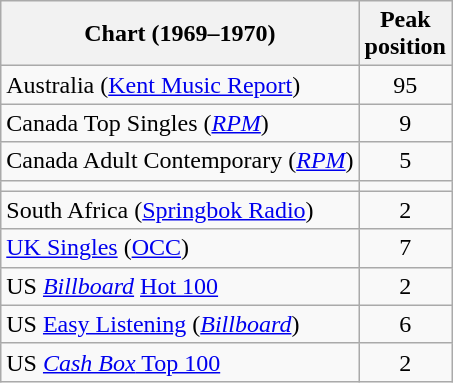<table class="wikitable sortable">
<tr>
<th>Chart (1969–1970)</th>
<th>Peak<br>position</th>
</tr>
<tr>
<td>Australia (<a href='#'>Kent Music Report</a>)</td>
<td style="text-align:center;">95</td>
</tr>
<tr>
<td>Canada Top Singles (<em><a href='#'>RPM</a></em>)</td>
<td style="text-align:center;">9</td>
</tr>
<tr>
<td>Canada Adult Contemporary (<em><a href='#'>RPM</a></em>)</td>
<td style="text-align:center;">5</td>
</tr>
<tr>
<td></td>
</tr>
<tr>
<td>South Africa (<a href='#'>Springbok Radio</a>)</td>
<td align="center">2</td>
</tr>
<tr>
<td><a href='#'>UK Singles</a> (<a href='#'>OCC</a>)</td>
<td style="text-align:center;">7</td>
</tr>
<tr>
<td>US <em><a href='#'>Billboard</a></em> <a href='#'>Hot 100</a></td>
<td style="text-align:center;">2</td>
</tr>
<tr>
<td>US <a href='#'>Easy Listening</a> (<em><a href='#'>Billboard</a></em>)</td>
<td style="text-align:center;">6</td>
</tr>
<tr>
<td>US <a href='#'><em>Cash Box</em> Top 100</a></td>
<td align="center">2</td>
</tr>
</table>
